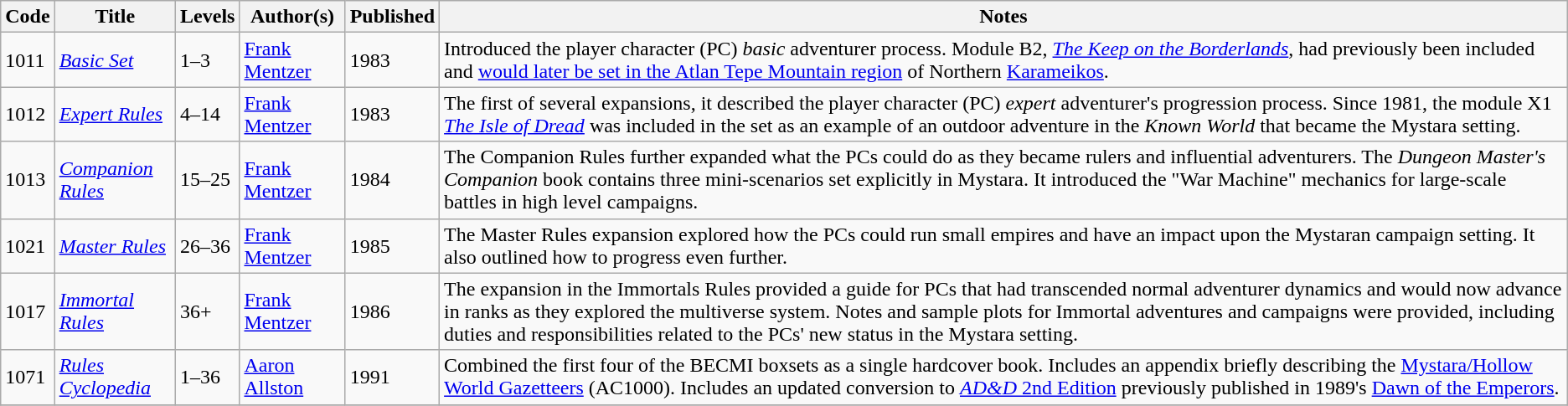<table class="wikitable">
<tr>
<th>Code</th>
<th>Title</th>
<th>Levels</th>
<th>Author(s)</th>
<th>Published</th>
<th>Notes</th>
</tr>
<tr>
<td>1011</td>
<td><em><a href='#'>Basic Set</a></em></td>
<td>1–3</td>
<td><a href='#'>Frank Mentzer</a></td>
<td>1983</td>
<td>Introduced the player character (PC) <em>basic</em> adventurer process. Module B2, <em><a href='#'>The Keep on the Borderlands</a></em>, had previously been included and <a href='#'>would later be set in the Atlan Tepe Mountain region</a> of Northern <a href='#'>Karameikos</a>.</td>
</tr>
<tr>
<td>1012</td>
<td><em><a href='#'>Expert Rules</a></em></td>
<td>4–14</td>
<td><a href='#'>Frank Mentzer</a></td>
<td>1983</td>
<td>The first of several expansions, it described the player character (PC) <em>expert</em> adventurer's progression process. Since 1981, the module X1 <em><a href='#'>The Isle of Dread</a></em> was included in the set as an example of an outdoor adventure in the <em>Known World</em> that became the Mystara setting.</td>
</tr>
<tr>
<td>1013</td>
<td><em><a href='#'>Companion Rules</a></em></td>
<td>15–25</td>
<td><a href='#'>Frank Mentzer</a></td>
<td>1984</td>
<td>The Companion Rules further expanded what the PCs could do as they became rulers and influential adventurers. The <em>Dungeon Master's Companion</em> book contains three mini-scenarios set explicitly in Mystara. It introduced the "War Machine" mechanics for large-scale battles in high level campaigns.</td>
</tr>
<tr>
<td>1021</td>
<td><em><a href='#'>Master Rules</a></em></td>
<td>26–36</td>
<td><a href='#'>Frank Mentzer</a></td>
<td>1985</td>
<td>The Master Rules expansion explored how the PCs could run small empires and have an impact upon the Mystaran campaign setting. It also outlined how to progress even further.</td>
</tr>
<tr>
<td>1017</td>
<td><em><a href='#'>Immortal Rules</a></em></td>
<td>36+</td>
<td><a href='#'>Frank Mentzer</a></td>
<td>1986</td>
<td>The expansion in the Immortals Rules provided a guide for PCs that had transcended normal adventurer dynamics and would now advance in ranks as they explored the multiverse system. Notes and sample plots for Immortal adventures and campaigns were provided, including duties and responsibilities related to the PCs' new status in the Mystara setting.</td>
</tr>
<tr>
<td>1071</td>
<td><em><a href='#'>Rules Cyclopedia</a></em></td>
<td>1–36</td>
<td><a href='#'>Aaron Allston</a></td>
<td>1991</td>
<td>Combined the first four of the BECMI boxsets as a single hardcover book. Includes an appendix briefly describing the <a href='#'>Mystara/Hollow World Gazetteers</a> (AC1000). Includes an updated conversion to <a href='#'><em>AD&D</em> 2nd Edition</a> previously published in 1989's <a href='#'>Dawn of the Emperors</a>.</td>
</tr>
<tr>
</tr>
</table>
